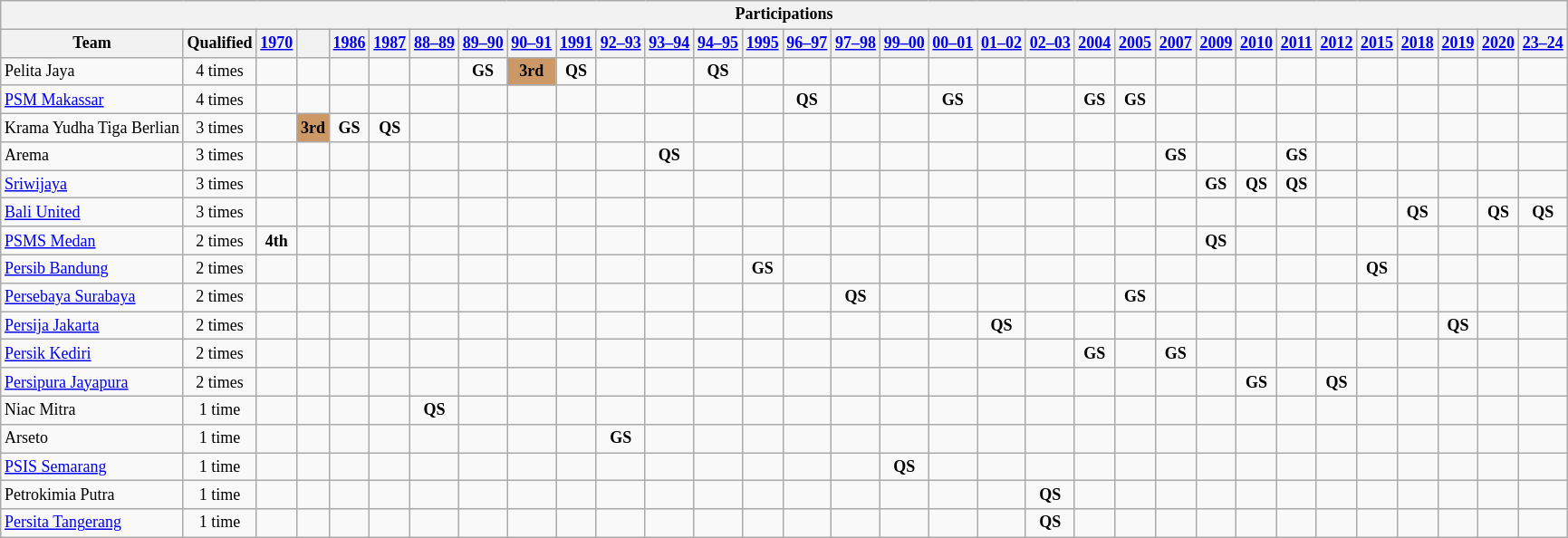<table class="wikitable" style="font-size:75%; white-space: nowrap;">
<tr>
<th colspan=32>Participations</th>
</tr>
<tr>
<th>Team</th>
<th>Qualified</th>
<th><a href='#'>1970</a></th>
<th></th>
<th><a href='#'>1986</a></th>
<th><a href='#'>1987</a></th>
<th><a href='#'>88–89</a></th>
<th><a href='#'>89–90</a></th>
<th><a href='#'>90–91</a></th>
<th><a href='#'>1991</a></th>
<th><a href='#'>92–93</a></th>
<th><a href='#'>93–94</a></th>
<th><a href='#'>94–95</a></th>
<th><a href='#'>1995</a></th>
<th><a href='#'>96–97</a></th>
<th><a href='#'>97–98</a></th>
<th><a href='#'>99–00</a></th>
<th><a href='#'>00–01</a></th>
<th><a href='#'>01–02</a></th>
<th><a href='#'>02–03</a></th>
<th><a href='#'>2004</a></th>
<th><a href='#'>2005</a></th>
<th><a href='#'>2007</a></th>
<th><a href='#'>2009</a></th>
<th><a href='#'>2010</a></th>
<th><a href='#'>2011</a></th>
<th><a href='#'>2012</a></th>
<th><a href='#'>2015</a></th>
<th><a href='#'>2018</a></th>
<th><a href='#'>2019</a></th>
<th><a href='#'>2020</a></th>
<th><a href='#'>23–24</a></th>
</tr>
<tr align=center>
<td align=left>Pelita Jaya</td>
<td>4 times</td>
<td></td>
<td></td>
<td></td>
<td></td>
<td></td>
<td><strong>GS</strong></td>
<td style="background:#c96;"><strong>3rd</strong></td>
<td><strong>QS</strong></td>
<td></td>
<td></td>
<td><strong>QS</strong></td>
<td></td>
<td></td>
<td></td>
<td></td>
<td></td>
<td></td>
<td></td>
<td></td>
<td></td>
<td></td>
<td></td>
<td></td>
<td></td>
<td></td>
<td></td>
<td></td>
<td></td>
<td></td>
<td></td>
</tr>
<tr align=center>
<td align=left><a href='#'>PSM Makassar</a></td>
<td>4 times</td>
<td></td>
<td></td>
<td></td>
<td></td>
<td></td>
<td></td>
<td></td>
<td></td>
<td></td>
<td></td>
<td></td>
<td></td>
<td><strong>QS</strong></td>
<td></td>
<td></td>
<td><strong>GS</strong></td>
<td></td>
<td></td>
<td><strong>GS</strong></td>
<td><strong>GS</strong></td>
<td></td>
<td></td>
<td></td>
<td></td>
<td></td>
<td></td>
<td></td>
<td></td>
<td></td>
<td></td>
</tr>
<tr align=center>
<td align=left>Krama Yudha Tiga Berlian</td>
<td>3 times</td>
<td></td>
<td style="background:#c96;"><strong>3rd</strong></td>
<td><strong>GS</strong></td>
<td><strong>QS</strong></td>
<td></td>
<td></td>
<td></td>
<td></td>
<td></td>
<td></td>
<td></td>
<td></td>
<td></td>
<td></td>
<td></td>
<td></td>
<td></td>
<td></td>
<td></td>
<td></td>
<td></td>
<td></td>
<td></td>
<td></td>
<td></td>
<td></td>
<td></td>
<td></td>
<td></td>
<td></td>
</tr>
<tr align=center>
<td align=left>Arema</td>
<td>3 times</td>
<td></td>
<td></td>
<td></td>
<td></td>
<td></td>
<td></td>
<td></td>
<td></td>
<td></td>
<td><strong>QS</strong></td>
<td></td>
<td></td>
<td></td>
<td></td>
<td></td>
<td></td>
<td></td>
<td></td>
<td></td>
<td></td>
<td><strong>GS</strong></td>
<td></td>
<td></td>
<td><strong>GS</strong></td>
<td></td>
<td></td>
<td></td>
<td></td>
<td></td>
<td></td>
</tr>
<tr align=center>
<td align=left><a href='#'>Sriwijaya</a></td>
<td>3 times</td>
<td></td>
<td></td>
<td></td>
<td></td>
<td></td>
<td></td>
<td></td>
<td></td>
<td></td>
<td></td>
<td></td>
<td></td>
<td></td>
<td></td>
<td></td>
<td></td>
<td></td>
<td></td>
<td></td>
<td></td>
<td></td>
<td><strong>GS</strong></td>
<td><strong>QS</strong></td>
<td><strong>QS</strong></td>
<td></td>
<td></td>
<td></td>
<td></td>
<td></td>
<td></td>
</tr>
<tr align=center>
<td align=left><a href='#'>Bali United</a></td>
<td>3 times</td>
<td></td>
<td></td>
<td></td>
<td></td>
<td></td>
<td></td>
<td></td>
<td></td>
<td></td>
<td></td>
<td></td>
<td></td>
<td></td>
<td></td>
<td></td>
<td></td>
<td></td>
<td></td>
<td></td>
<td></td>
<td></td>
<td></td>
<td></td>
<td></td>
<td></td>
<td></td>
<td><strong>QS</strong></td>
<td></td>
<td><strong>QS</strong></td>
<td><strong>QS</strong></td>
</tr>
<tr align=center>
<td align=left><a href='#'>PSMS Medan</a></td>
<td>2 times</td>
<td><strong>4th</strong></td>
<td></td>
<td></td>
<td></td>
<td></td>
<td></td>
<td></td>
<td></td>
<td></td>
<td></td>
<td></td>
<td></td>
<td></td>
<td></td>
<td></td>
<td></td>
<td></td>
<td></td>
<td></td>
<td></td>
<td></td>
<td><strong>QS</strong></td>
<td></td>
<td></td>
<td></td>
<td></td>
<td></td>
<td></td>
<td></td>
<td></td>
</tr>
<tr align=center>
<td align=left><a href='#'>Persib Bandung</a></td>
<td>2 times</td>
<td></td>
<td></td>
<td></td>
<td></td>
<td></td>
<td></td>
<td></td>
<td></td>
<td></td>
<td></td>
<td></td>
<td><strong>GS</strong></td>
<td></td>
<td></td>
<td></td>
<td></td>
<td></td>
<td></td>
<td></td>
<td></td>
<td></td>
<td></td>
<td></td>
<td></td>
<td></td>
<td><strong>QS</strong></td>
<td></td>
<td></td>
<td></td>
<td></td>
</tr>
<tr align=center>
<td align=left><a href='#'>Persebaya Surabaya</a></td>
<td>2 times</td>
<td></td>
<td></td>
<td></td>
<td></td>
<td></td>
<td></td>
<td></td>
<td></td>
<td></td>
<td></td>
<td></td>
<td></td>
<td></td>
<td><strong>QS</strong></td>
<td></td>
<td></td>
<td></td>
<td></td>
<td></td>
<td><strong>GS</strong></td>
<td></td>
<td></td>
<td></td>
<td></td>
<td></td>
<td></td>
<td></td>
<td></td>
<td></td>
<td></td>
</tr>
<tr align=center>
<td align=left><a href='#'>Persija Jakarta</a></td>
<td>2 times</td>
<td></td>
<td></td>
<td></td>
<td></td>
<td></td>
<td></td>
<td></td>
<td></td>
<td></td>
<td></td>
<td></td>
<td></td>
<td></td>
<td></td>
<td></td>
<td></td>
<td><strong>QS</strong></td>
<td></td>
<td></td>
<td></td>
<td></td>
<td></td>
<td></td>
<td></td>
<td></td>
<td></td>
<td></td>
<td><strong>QS</strong></td>
<td></td>
<td></td>
</tr>
<tr align=center>
<td align=left><a href='#'>Persik Kediri</a></td>
<td>2 times</td>
<td></td>
<td></td>
<td></td>
<td></td>
<td></td>
<td></td>
<td></td>
<td></td>
<td></td>
<td></td>
<td></td>
<td></td>
<td></td>
<td></td>
<td></td>
<td></td>
<td></td>
<td></td>
<td><strong>GS</strong></td>
<td></td>
<td><strong>GS</strong></td>
<td></td>
<td></td>
<td></td>
<td></td>
<td></td>
<td></td>
<td></td>
<td></td>
<td></td>
</tr>
<tr align=center>
<td align=left><a href='#'>Persipura Jayapura</a></td>
<td>2 times</td>
<td></td>
<td></td>
<td></td>
<td></td>
<td></td>
<td></td>
<td></td>
<td></td>
<td></td>
<td></td>
<td></td>
<td></td>
<td></td>
<td></td>
<td></td>
<td></td>
<td></td>
<td></td>
<td></td>
<td></td>
<td></td>
<td></td>
<td><strong>GS</strong></td>
<td></td>
<td><strong>QS</strong></td>
<td></td>
<td></td>
<td></td>
<td></td>
<td></td>
</tr>
<tr align=center>
<td align=left>Niac Mitra</td>
<td>1 time</td>
<td></td>
<td></td>
<td></td>
<td></td>
<td><strong>QS</strong></td>
<td></td>
<td></td>
<td></td>
<td></td>
<td></td>
<td></td>
<td></td>
<td></td>
<td></td>
<td></td>
<td></td>
<td></td>
<td></td>
<td></td>
<td></td>
<td></td>
<td></td>
<td></td>
<td></td>
<td></td>
<td></td>
<td></td>
<td></td>
<td></td>
<td></td>
</tr>
<tr align=center>
<td align=left>Arseto</td>
<td>1 time</td>
<td></td>
<td></td>
<td></td>
<td></td>
<td></td>
<td></td>
<td></td>
<td></td>
<td><strong>GS</strong></td>
<td></td>
<td></td>
<td></td>
<td></td>
<td></td>
<td></td>
<td></td>
<td></td>
<td></td>
<td></td>
<td></td>
<td></td>
<td></td>
<td></td>
<td></td>
<td></td>
<td></td>
<td></td>
<td></td>
<td></td>
<td></td>
</tr>
<tr align=center>
<td align=left><a href='#'>PSIS Semarang</a></td>
<td>1 time</td>
<td></td>
<td></td>
<td></td>
<td></td>
<td></td>
<td></td>
<td></td>
<td></td>
<td></td>
<td></td>
<td></td>
<td></td>
<td></td>
<td></td>
<td><strong>QS</strong></td>
<td></td>
<td></td>
<td></td>
<td></td>
<td></td>
<td></td>
<td></td>
<td></td>
<td></td>
<td></td>
<td></td>
<td></td>
<td></td>
<td></td>
<td></td>
</tr>
<tr align=center>
<td align=left>Petrokimia Putra</td>
<td>1 time</td>
<td></td>
<td></td>
<td></td>
<td></td>
<td></td>
<td></td>
<td></td>
<td></td>
<td></td>
<td></td>
<td></td>
<td></td>
<td></td>
<td></td>
<td></td>
<td></td>
<td></td>
<td><strong>QS</strong></td>
<td></td>
<td></td>
<td></td>
<td></td>
<td></td>
<td></td>
<td></td>
<td></td>
<td></td>
<td></td>
<td></td>
<td></td>
</tr>
<tr align=center>
<td align=left><a href='#'>Persita Tangerang</a></td>
<td>1 time</td>
<td></td>
<td></td>
<td></td>
<td></td>
<td></td>
<td></td>
<td></td>
<td></td>
<td></td>
<td></td>
<td></td>
<td></td>
<td></td>
<td></td>
<td></td>
<td></td>
<td></td>
<td><strong>QS</strong></td>
<td></td>
<td></td>
<td></td>
<td></td>
<td></td>
<td></td>
<td></td>
<td></td>
<td></td>
<td></td>
<td></td>
<td></td>
</tr>
</table>
